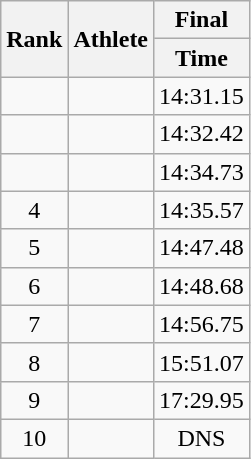<table class="wikitable sortable"  style="text-align:center">
<tr>
<th rowspan="2" data-sort-type=number>Rank</th>
<th rowspan="2">Athlete</th>
<th colspan="1">Final</th>
</tr>
<tr>
<th>Time</th>
</tr>
<tr>
<td></td>
<td align="left"></td>
<td>14:31.15</td>
</tr>
<tr>
<td></td>
<td align="left"></td>
<td>14:32.42</td>
</tr>
<tr>
<td></td>
<td align="left"></td>
<td>14:34.73</td>
</tr>
<tr>
<td>4</td>
<td align="left"></td>
<td>14:35.57</td>
</tr>
<tr>
<td>5</td>
<td align="left"></td>
<td>14:47.48</td>
</tr>
<tr>
<td>6</td>
<td align="left"></td>
<td>14:48.68</td>
</tr>
<tr>
<td>7</td>
<td align="left"></td>
<td>14:56.75</td>
</tr>
<tr>
<td>8</td>
<td align="left"></td>
<td>15:51.07</td>
</tr>
<tr>
<td>9</td>
<td align="left"></td>
<td>17:29.95</td>
</tr>
<tr>
<td>10</td>
<td align="left"></td>
<td>DNS</td>
</tr>
</table>
